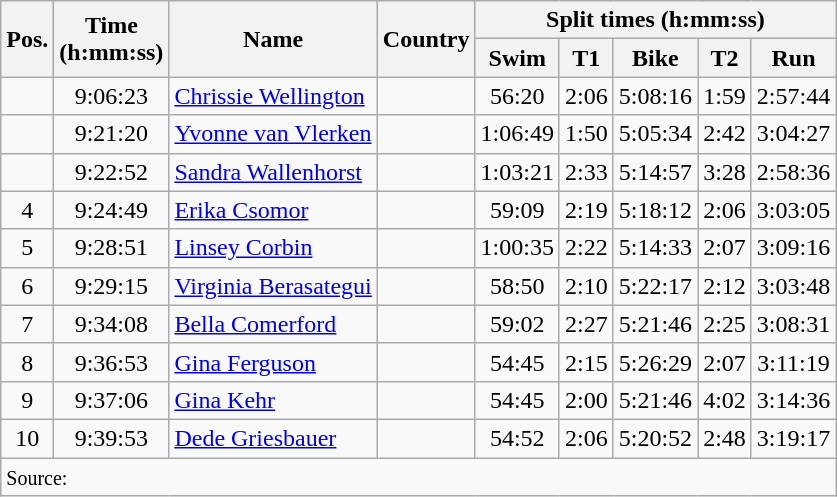<table class="wikitable" style="text-align:center">
<tr>
<th rowspan="2">Pos.</th>
<th rowspan="2">Time<br>(h:mm:ss)</th>
<th rowspan="2">Name</th>
<th rowspan="2">Country</th>
<th colspan="5">Split times (h:mm:ss)</th>
</tr>
<tr>
<th>Swim</th>
<th>T1</th>
<th>Bike</th>
<th>T2</th>
<th>Run</th>
</tr>
<tr>
<td></td>
<td>9:06:23</td>
<td align='left'><a href='#'>Chrissie Wellington</a></td>
<td align='left'></td>
<td>56:20</td>
<td>2:06</td>
<td>5:08:16</td>
<td>1:59</td>
<td>2:57:44</td>
</tr>
<tr>
<td></td>
<td>9:21:20</td>
<td align='left'><a href='#'>Yvonne van Vlerken</a></td>
<td align='left'></td>
<td>1:06:49</td>
<td>1:50</td>
<td>5:05:34</td>
<td>2:42</td>
<td>3:04:27</td>
</tr>
<tr>
<td></td>
<td>9:22:52</td>
<td align='left'><a href='#'>Sandra Wallenhorst</a></td>
<td align='left'></td>
<td>1:03:21</td>
<td>2:33</td>
<td>5:14:57</td>
<td>3:28</td>
<td>2:58:36</td>
</tr>
<tr>
<td>4</td>
<td>9:24:49</td>
<td align='left'><a href='#'>Erika Csomor</a></td>
<td align='left'></td>
<td>59:09</td>
<td>2:19</td>
<td>5:18:12</td>
<td>2:06</td>
<td>3:03:05</td>
</tr>
<tr>
<td>5</td>
<td>9:28:51</td>
<td align='left'><a href='#'>Linsey Corbin</a></td>
<td align='left'></td>
<td>1:00:35</td>
<td>2:22</td>
<td>5:14:33</td>
<td>2:07</td>
<td>3:09:16</td>
</tr>
<tr>
<td>6</td>
<td>9:29:15</td>
<td align='left'><a href='#'>Virginia Berasategui</a></td>
<td align='left'></td>
<td>58:50</td>
<td>2:10</td>
<td>5:22:17</td>
<td>2:12</td>
<td>3:03:48</td>
</tr>
<tr>
<td>7</td>
<td>9:34:08</td>
<td align='left'><a href='#'>Bella Comerford</a></td>
<td align='left'></td>
<td>59:02</td>
<td>2:27</td>
<td>5:21:46</td>
<td>2:25</td>
<td>3:08:31</td>
</tr>
<tr>
<td>8</td>
<td>9:36:53</td>
<td align='left'><a href='#'>Gina Ferguson</a></td>
<td align='left'></td>
<td>54:45</td>
<td>2:15</td>
<td>5:26:29</td>
<td>2:07</td>
<td>3:11:19</td>
</tr>
<tr>
<td>9</td>
<td>9:37:06</td>
<td align='left'><a href='#'>Gina Kehr</a></td>
<td align='left'></td>
<td>54:45</td>
<td>2:00</td>
<td>5:21:46</td>
<td>4:02</td>
<td>3:14:36</td>
</tr>
<tr>
<td>10</td>
<td>9:39:53</td>
<td align='left'><a href='#'>Dede Griesbauer</a></td>
<td align='left'></td>
<td>54:52</td>
<td>2:06</td>
<td>5:20:52</td>
<td>2:48</td>
<td>3:19:17</td>
</tr>
<tr>
<td colspan="9" align="left"><small>Source:</small></td>
</tr>
</table>
